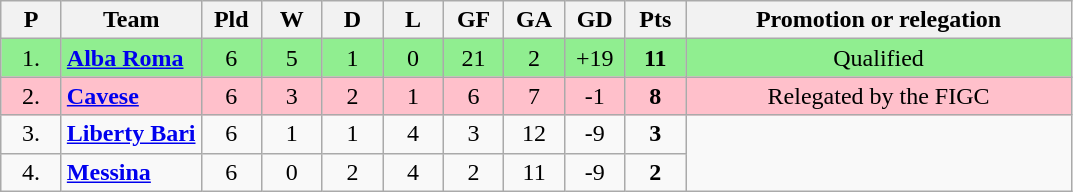<table class="wikitable sortable" style="text-align: center;">
<tr>
<th width=33>P<br></th>
<th>Team<br></th>
<th width=33>Pld<br></th>
<th width=33>W<br></th>
<th width=33>D<br></th>
<th width=33>L<br></th>
<th width=33>GF<br></th>
<th width=33>GA<br></th>
<th width=33>GD<br></th>
<th width=33>Pts<br></th>
<th class="unsortable" width=250>Promotion or relegation<br></th>
</tr>
<tr style="background: #90EE90;">
<td>1.</td>
<td align="left"><strong><a href='#'>Alba Roma</a></strong></td>
<td>6</td>
<td>5</td>
<td>1</td>
<td>0</td>
<td>21</td>
<td>2</td>
<td>+19</td>
<td><strong>11</strong></td>
<td>Qualified</td>
</tr>
<tr style="background: pink">
<td>2.</td>
<td align="left"><strong><a href='#'>Cavese</a></strong></td>
<td>6</td>
<td>3</td>
<td>2</td>
<td>1</td>
<td>6</td>
<td>7</td>
<td>-1</td>
<td><strong>8</strong></td>
<td>Relegated by the FIGC</td>
</tr>
<tr>
<td>3.</td>
<td align="left"><strong><a href='#'>Liberty Bari</a></strong></td>
<td>6</td>
<td>1</td>
<td>1</td>
<td>4</td>
<td>3</td>
<td>12</td>
<td>-9</td>
<td><strong>3</strong></td>
</tr>
<tr>
<td>4.</td>
<td align="left"><strong><a href='#'>Messina</a></strong></td>
<td>6</td>
<td>0</td>
<td>2</td>
<td>4</td>
<td>2</td>
<td>11</td>
<td>-9</td>
<td><strong>2</strong></td>
</tr>
</table>
